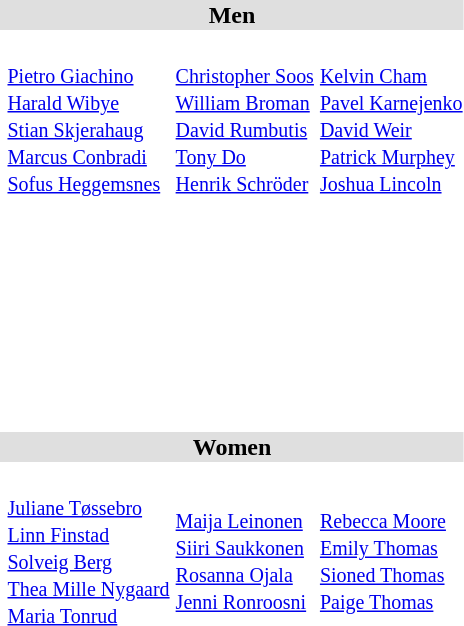<table>
<tr style="background:#dfdfdf;">
<td colspan="4" style="text-align:center;"><strong>Men</strong></td>
</tr>
<tr>
<th scope=row style="text-align:left"><br></th>
<td> <br><small> <a href='#'>Pietro Giachino</a> <br> <a href='#'>Harald Wibye</a> <br> <a href='#'>Stian Skjerahaug</a> <br> <a href='#'>Marcus Conbradi</a> <br> <a href='#'>Sofus Heggemsnes</a> </small></td>
<td> <br><small> <a href='#'>Christopher Soos</a> <br> <a href='#'>William Broman</a> <br> <a href='#'>David Rumbutis</a> <br> <a href='#'>Tony Do</a> <br> <a href='#'>Henrik Schröder</a> </small></td>
<td> <br><small> <a href='#'>Kelvin Cham</a> <br> <a href='#'>Pavel Karnejenko</a> <br> <a href='#'>David Weir</a> <br> <a href='#'>Patrick Murphey</a> <br> <a href='#'>Joshua Lincoln</a> </small></td>
</tr>
<tr>
<th scope=row style="text-align:left"><br></th>
<td></td>
<td></td>
<td></td>
</tr>
<tr>
<th scope=row style="text-align:left"><br></th>
<td></td>
<td></td>
<td></td>
</tr>
<tr>
<th scope=row style="text-align:left"><br></th>
<td></td>
<td></td>
<td></td>
</tr>
<tr>
<th scope=row style="text-align:left"><br></th>
<td></td>
<td></td>
<td></td>
</tr>
<tr>
<th scope=row style="text-align:left"><br></th>
<td></td>
<td></td>
<td></td>
</tr>
<tr>
<th scope=row style="text-align:left"><br></th>
<td></td>
<td></td>
<td></td>
</tr>
<tr>
<th scope=row style="text-align:left"><br></th>
<td></td>
<td></td>
<td></td>
</tr>
<tr style="background:#dfdfdf;">
<td colspan="4" style="text-align:center;"><strong>Women</strong></td>
</tr>
<tr>
<th scope=row style="text-align:left"><br></th>
<td> <br><small> <a href='#'>Juliane Tøssebro</a> <br> <a href='#'>Linn Finstad</a> <br> <a href='#'>Solveig Berg</a> <br> <a href='#'>Thea Mille Nygaard</a> <br> <a href='#'>Maria Tonrud</a> </small></td>
<td> <br><small> <a href='#'>Maija Leinonen</a> <br> <a href='#'>Siiri Saukkonen</a> <br> <a href='#'>Rosanna Ojala</a> <br> <a href='#'>Jenni Ronroosni</a> </small></td>
<td> <br><small> <a href='#'>Rebecca Moore</a> <br> <a href='#'>Emily Thomas</a> <br> <a href='#'>Sioned Thomas</a> <br> <a href='#'>Paige Thomas</a> </small></td>
</tr>
<tr>
<th scope=row style="text-align:left"><br></th>
<td></td>
<td></td>
<td></td>
</tr>
<tr>
<th scope=row style="text-align:left"><br></th>
<td></td>
<td></td>
<td></td>
</tr>
<tr>
<th scope=row style="text-align:left"><br></th>
<td></td>
<td></td>
<td></td>
</tr>
<tr>
<th scope=row style="text-align:left"><br></th>
<td></td>
<td></td>
<td></td>
</tr>
<tr>
<th scope=row style="text-align:left"><br></th>
<td></td>
<td></td>
<td></td>
</tr>
</table>
